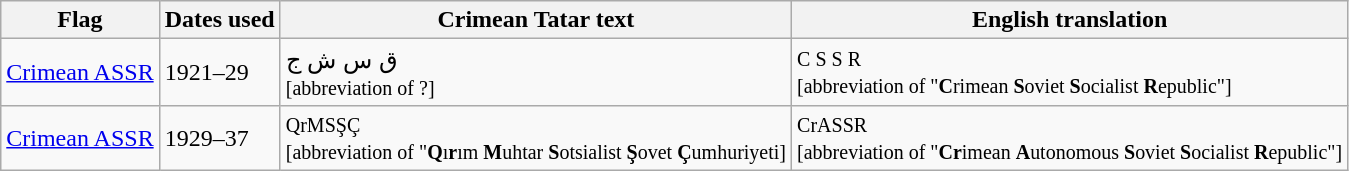<table class="wikitable sortable noresize">
<tr>
<th>Flag</th>
<th>Dates used</th>
<th>Crimean Tatar text</th>
<th>English translation</th>
</tr>
<tr>
<td> <a href='#'>Crimean ASSR</a></td>
<td>1921–29</td>
<td>ق س ش ج<br><small>[abbreviation of ?]</small></td>
<td><small>C S S R <br>[abbreviation of "<strong>C</strong>rimean <strong>S</strong>oviet <strong>S</strong>ocialist <strong>R</strong>epublic"]</small></td>
</tr>
<tr>
<td> <a href='#'>Crimean ASSR</a></td>
<td>1929–37</td>
<td><small>QrMSŞÇ<br>[abbreviation of "<strong>Q</strong>ı<strong>r</strong>ım <strong>M</strong>uhtar <strong>S</strong>otsialist <strong>Ş</strong>ovet <strong>Ç</strong>umhuriyeti]</small></td>
<td><small>CrASSR<br>[abbreviation of "<strong>Cr</strong>imean <strong>A</strong>utonomous <strong>S</strong>oviet <strong>S</strong>ocialist <strong>R</strong>epublic"]</small></td>
</tr>
</table>
